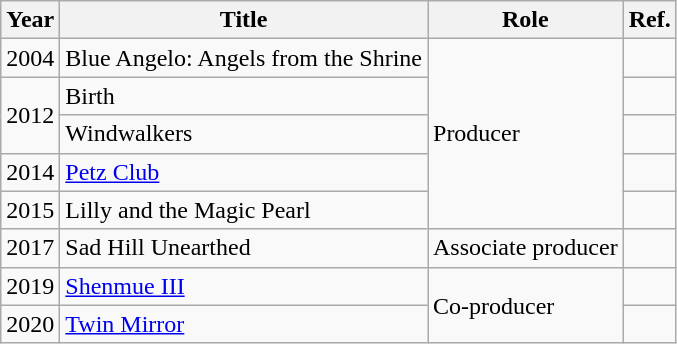<table class="wikitable">
<tr>
<th>Year</th>
<th>Title</th>
<th>Role</th>
<th>Ref.</th>
</tr>
<tr>
<td>2004</td>
<td>Blue Angelo: Angels from the Shrine</td>
<td rowspan="5">Producer</td>
<td></td>
</tr>
<tr>
<td rowspan="2">2012</td>
<td>Birth</td>
<td></td>
</tr>
<tr>
<td>Windwalkers</td>
<td></td>
</tr>
<tr>
<td>2014</td>
<td><a href='#'>Petz Club</a></td>
<td></td>
</tr>
<tr>
<td>2015</td>
<td>Lilly and the Magic Pearl</td>
<td></td>
</tr>
<tr>
<td>2017</td>
<td>Sad Hill Unearthed</td>
<td>Associate producer</td>
<td></td>
</tr>
<tr>
<td>2019</td>
<td><a href='#'>Shenmue III</a></td>
<td rowspan="2">Co-producer</td>
<td></td>
</tr>
<tr>
<td>2020</td>
<td><a href='#'>Twin Mirror</a></td>
<td></td>
</tr>
</table>
